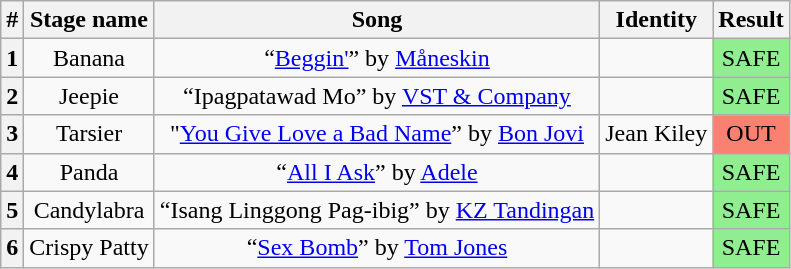<table class="wikitable" style="text-align: center;">
<tr>
<th>#</th>
<th>Stage name</th>
<th>Song</th>
<th>Identity</th>
<th>Result</th>
</tr>
<tr>
<th>1</th>
<td>Banana</td>
<td>“<a href='#'>Beggin'</a>” by <a href='#'>Måneskin</a></td>
<td></td>
<td style="background:lightgreen;">SAFE</td>
</tr>
<tr>
<th>2</th>
<td>Jeepie</td>
<td>“Ipagpatawad Mo” by <a href='#'>VST & Company</a></td>
<td></td>
<td style="background:lightgreen;">SAFE</td>
</tr>
<tr>
<th>3</th>
<td>Tarsier</td>
<td>"<a href='#'>You Give Love a Bad Name</a>” by <a href='#'>Bon Jovi</a></td>
<td>Jean Kiley</td>
<td style="background:salmon;">OUT</td>
</tr>
<tr>
<th>4</th>
<td>Panda</td>
<td>“<a href='#'>All I Ask</a>” by <a href='#'>Adele</a></td>
<td></td>
<td style="background:lightgreen;">SAFE</td>
</tr>
<tr>
<th>5</th>
<td>Candylabra</td>
<td>“Isang Linggong Pag-ibig” by <a href='#'>KZ Tandingan</a></td>
<td></td>
<td style="background:lightgreen;">SAFE</td>
</tr>
<tr>
<th>6</th>
<td>Crispy Patty</td>
<td>“<a href='#'>Sex Bomb</a>” by <a href='#'>Tom Jones</a></td>
<td></td>
<td style="background:lightgreen;">SAFE</td>
</tr>
</table>
